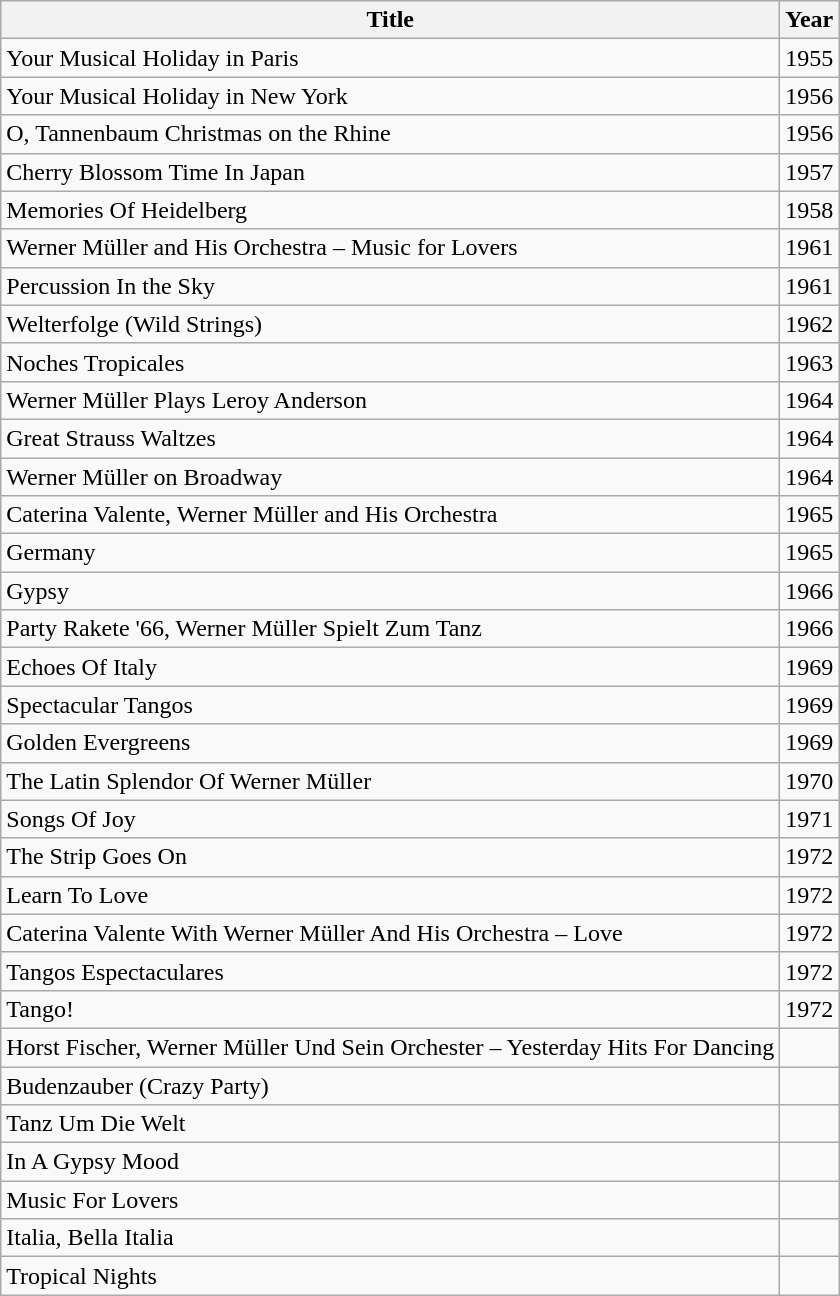<table class="sortable wikitable">
<tr>
<th>Title</th>
<th>Year</th>
</tr>
<tr>
<td>Your Musical Holiday in Paris</td>
<td>1955</td>
</tr>
<tr>
<td>Your Musical Holiday in New York</td>
<td>1956</td>
</tr>
<tr>
<td>O, Tannenbaum Christmas on the Rhine</td>
<td>1956</td>
</tr>
<tr>
<td>Cherry Blossom Time In Japan</td>
<td>1957</td>
</tr>
<tr>
<td>Memories Of Heidelberg</td>
<td>1958</td>
</tr>
<tr>
<td>Werner Müller and His Orchestra – Music for Lovers</td>
<td>1961</td>
</tr>
<tr>
<td>Percussion In the Sky</td>
<td>1961</td>
</tr>
<tr>
<td>Welterfolge (Wild Strings)</td>
<td>1962</td>
</tr>
<tr>
<td>Noches Tropicales</td>
<td>1963</td>
</tr>
<tr>
<td>Werner Müller Plays Leroy Anderson</td>
<td>1964</td>
</tr>
<tr>
<td>Great Strauss Waltzes</td>
<td>1964</td>
</tr>
<tr>
<td>Werner Müller on Broadway</td>
<td>1964</td>
</tr>
<tr>
<td>Caterina Valente, Werner Müller and His Orchestra</td>
<td>1965</td>
</tr>
<tr>
<td>Germany</td>
<td>1965</td>
</tr>
<tr>
<td>Gypsy</td>
<td>1966</td>
</tr>
<tr>
<td>Party Rakete '66, Werner Müller Spielt Zum Tanz</td>
<td>1966</td>
</tr>
<tr>
<td>Echoes Of Italy</td>
<td>1969</td>
</tr>
<tr>
<td>Spectacular Tangos</td>
<td>1969</td>
</tr>
<tr>
<td>Golden Evergreens</td>
<td>1969</td>
</tr>
<tr>
<td>The Latin Splendor Of Werner Müller</td>
<td>1970</td>
</tr>
<tr>
<td>Songs Of Joy</td>
<td>1971</td>
</tr>
<tr>
<td>The Strip Goes On</td>
<td>1972</td>
</tr>
<tr>
<td>Learn To Love</td>
<td>1972</td>
</tr>
<tr>
<td>Caterina Valente With Werner Müller And His Orchestra – Love</td>
<td>1972</td>
</tr>
<tr>
<td>Tangos Espectaculares</td>
<td>1972</td>
</tr>
<tr>
<td>Tango!</td>
<td>1972</td>
</tr>
<tr>
<td>Horst Fischer, Werner Müller Und Sein Orchester – Yesterday Hits For Dancing</td>
<td></td>
</tr>
<tr>
<td>Budenzauber (Crazy Party)</td>
<td></td>
</tr>
<tr>
<td>Tanz Um Die Welt</td>
<td></td>
</tr>
<tr>
<td>In A Gypsy Mood</td>
<td></td>
</tr>
<tr>
<td>Music For Lovers</td>
<td></td>
</tr>
<tr>
<td>Italia, Bella Italia</td>
<td></td>
</tr>
<tr>
<td>Tropical Nights</td>
<td></td>
</tr>
</table>
